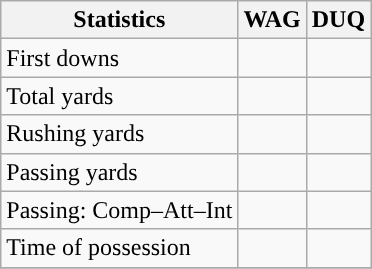<table class="wikitable" style="float: left;">
<tr>
<th>Statistics</th>
<th>WAG</th>
<th>DUQ</th>
</tr>
<tr>
<td>First downs</td>
<td></td>
<td></td>
</tr>
<tr>
<td>Total yards</td>
<td></td>
<td></td>
</tr>
<tr>
<td>Rushing yards</td>
<td></td>
<td></td>
</tr>
<tr>
<td>Passing yards</td>
<td></td>
<td></td>
</tr>
<tr>
<td>Passing: Comp–Att–Int</td>
<td></td>
<td></td>
</tr>
<tr>
<td>Time of possession</td>
<td></td>
<td></td>
</tr>
<tr>
</tr>
</table>
